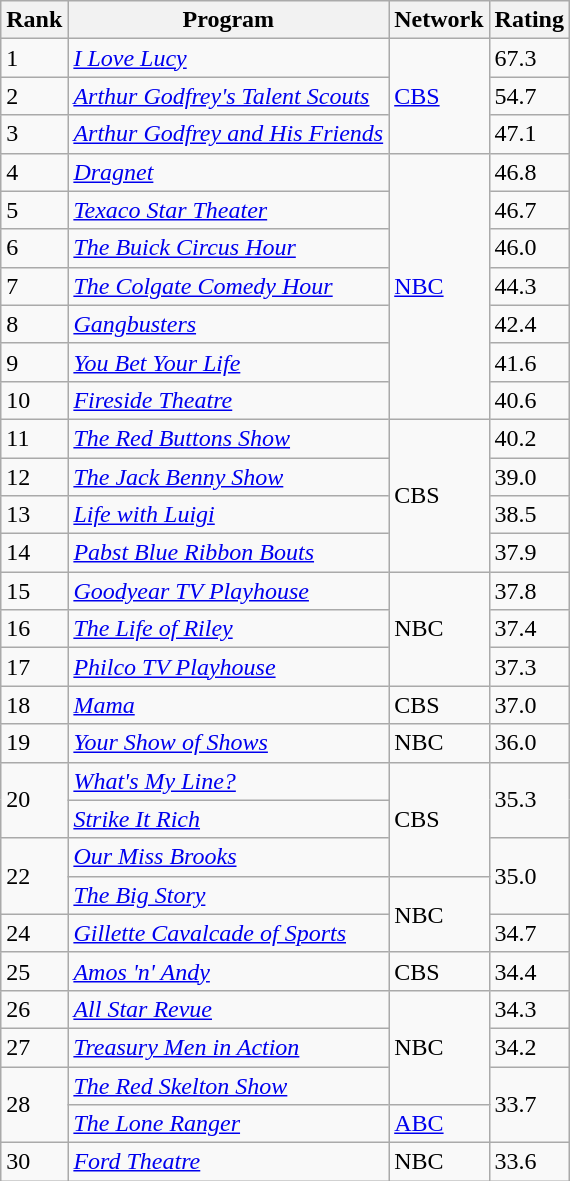<table class="wikitable">
<tr>
<th>Rank</th>
<th>Program</th>
<th>Network</th>
<th>Rating</th>
</tr>
<tr>
<td>1</td>
<td><em><a href='#'>I Love Lucy</a></em></td>
<td rowspan="3"><a href='#'>CBS</a></td>
<td>67.3</td>
</tr>
<tr>
<td>2</td>
<td><em><a href='#'>Arthur Godfrey's Talent Scouts</a></em></td>
<td>54.7</td>
</tr>
<tr>
<td>3</td>
<td><em><a href='#'>Arthur Godfrey and His Friends</a></em></td>
<td>47.1</td>
</tr>
<tr>
<td>4</td>
<td><em><a href='#'>Dragnet</a></em></td>
<td rowspan="7"><a href='#'>NBC</a></td>
<td>46.8</td>
</tr>
<tr>
<td>5</td>
<td><em><a href='#'>Texaco Star Theater</a></em></td>
<td>46.7</td>
</tr>
<tr>
<td>6</td>
<td><em><a href='#'>The Buick Circus Hour</a></em></td>
<td>46.0</td>
</tr>
<tr>
<td>7</td>
<td><em><a href='#'>The Colgate Comedy Hour</a></em></td>
<td>44.3</td>
</tr>
<tr>
<td>8</td>
<td><em><a href='#'>Gangbusters</a></em></td>
<td>42.4</td>
</tr>
<tr>
<td>9</td>
<td><em><a href='#'>You Bet Your Life</a></em></td>
<td>41.6</td>
</tr>
<tr>
<td>10</td>
<td><em><a href='#'>Fireside Theatre</a></em></td>
<td>40.6</td>
</tr>
<tr>
<td>11</td>
<td><em><a href='#'>The Red Buttons Show</a></em></td>
<td rowspan="4">CBS</td>
<td>40.2</td>
</tr>
<tr>
<td>12</td>
<td><em><a href='#'>The Jack Benny Show</a></em></td>
<td>39.0</td>
</tr>
<tr>
<td>13</td>
<td><em><a href='#'>Life with Luigi</a></em></td>
<td>38.5</td>
</tr>
<tr>
<td>14</td>
<td><em><a href='#'>Pabst Blue Ribbon Bouts</a></em></td>
<td>37.9</td>
</tr>
<tr>
<td>15</td>
<td><em><a href='#'>Goodyear TV Playhouse</a></em></td>
<td rowspan="3">NBC</td>
<td>37.8</td>
</tr>
<tr>
<td>16</td>
<td><em><a href='#'>The Life of Riley</a></em></td>
<td>37.4</td>
</tr>
<tr>
<td>17</td>
<td><em><a href='#'>Philco TV Playhouse</a></em></td>
<td>37.3</td>
</tr>
<tr>
<td>18</td>
<td><em><a href='#'>Mama</a></em></td>
<td>CBS</td>
<td>37.0</td>
</tr>
<tr>
<td>19</td>
<td><em><a href='#'>Your Show of Shows</a></em></td>
<td>NBC</td>
<td>36.0</td>
</tr>
<tr>
<td rowspan="2">20</td>
<td><em><a href='#'>What's My Line?</a></em></td>
<td rowspan="3">CBS</td>
<td rowspan="2">35.3</td>
</tr>
<tr>
<td><em><a href='#'>Strike It Rich</a></em></td>
</tr>
<tr>
<td rowspan="2">22</td>
<td><em><a href='#'>Our Miss Brooks</a></em></td>
<td rowspan="2">35.0</td>
</tr>
<tr>
<td><em><a href='#'>The Big Story</a></em></td>
<td rowspan="2">NBC</td>
</tr>
<tr>
<td>24</td>
<td><em><a href='#'>Gillette Cavalcade of Sports</a></em></td>
<td>34.7</td>
</tr>
<tr>
<td>25</td>
<td><em><a href='#'>Amos 'n' Andy</a></em></td>
<td>CBS</td>
<td>34.4</td>
</tr>
<tr>
<td>26</td>
<td><em><a href='#'>All Star Revue</a></em></td>
<td rowspan="3">NBC</td>
<td>34.3</td>
</tr>
<tr>
<td>27</td>
<td><em><a href='#'>Treasury Men in Action</a></em></td>
<td>34.2</td>
</tr>
<tr>
<td rowspan="2">28</td>
<td><em><a href='#'>The Red Skelton Show</a></em></td>
<td rowspan="2">33.7</td>
</tr>
<tr>
<td><em><a href='#'>The Lone Ranger</a></em></td>
<td><a href='#'>ABC</a></td>
</tr>
<tr>
<td>30</td>
<td><em><a href='#'>Ford Theatre</a></em></td>
<td>NBC</td>
<td>33.6</td>
</tr>
</table>
